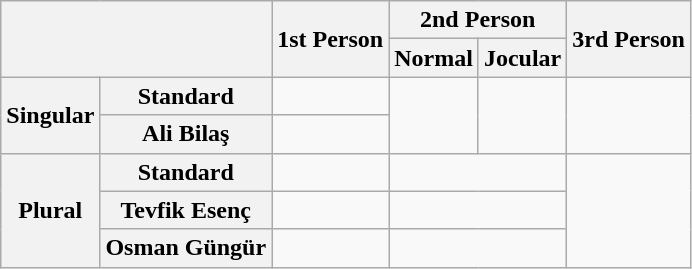<table class="wikitable">
<tr>
<th colspan="2" rowspan="2"></th>
<th rowspan="2">1st Person</th>
<th colspan="2">2nd Person</th>
<th rowspan="2">3rd Person</th>
</tr>
<tr>
<th>Normal</th>
<th>Jocular</th>
</tr>
<tr>
<th rowspan="2">Singular</th>
<th>Standard</th>
<td></td>
<td rowspan="2"></td>
<td rowspan="2"></td>
<td rowspan="2"></td>
</tr>
<tr>
<th>Ali Bilaş</th>
<td></td>
</tr>
<tr>
<th rowspan="3">Plural</th>
<th>Standard</th>
<td></td>
<td colspan="2"></td>
<td rowspan="3"></td>
</tr>
<tr>
<th>Tevfik Esenç</th>
<td></td>
<td colspan="2"></td>
</tr>
<tr>
<th>Osman Güngür</th>
<td></td>
<td colspan="2"></td>
</tr>
</table>
